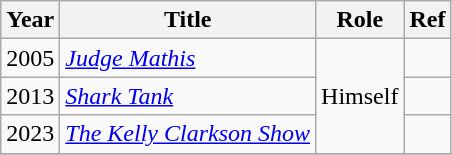<table class="wikitable">
<tr>
<th>Year</th>
<th>Title</th>
<th>Role</th>
<th>Ref</th>
</tr>
<tr>
<td>2005</td>
<td><em><a href='#'>Judge Mathis</a></em></td>
<td rowspan="3">Himself</td>
<td></td>
</tr>
<tr>
<td>2013</td>
<td><em><a href='#'>Shark Tank</a></em></td>
<td></td>
</tr>
<tr>
<td>2023</td>
<td><em><a href='#'>The Kelly Clarkson Show</a></em></td>
<td></td>
</tr>
<tr>
</tr>
</table>
